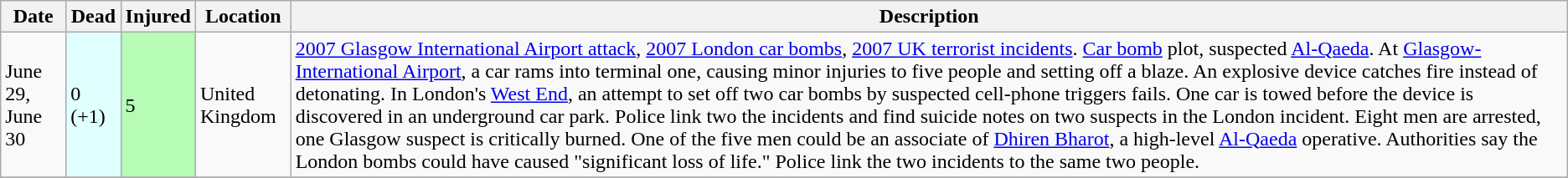<table class="wikitable sortable" id="terrorIncidents2007Jun">
<tr>
<th>Date</th>
<th data-sort-type="number">Dead</th>
<th data-sort-type="number">Injured</th>
<th>Location</th>
<th>Description</th>
</tr>
<tr>
<td>June 29, June 30</td>
<td style="background:#E0FFFF;align="right">0 (+1)</td>
<td style="background:#B6FCB6;align="right">5</td>
<td>United Kingdom</td>
<td><a href='#'>2007 Glasgow International Airport attack</a>, <a href='#'>2007 London car bombs</a>, <a href='#'>2007 UK terrorist incidents</a>. <a href='#'>Car bomb</a> plot, suspected <a href='#'>Al-Qaeda</a>. At <a href='#'>Glasgow-International Airport</a>, a car rams into terminal one, causing minor injuries to five people and setting off a blaze. An explosive device catches fire instead of detonating. In London's <a href='#'>West End</a>, an attempt to set off two car bombs by suspected cell-phone triggers fails. One car is towed before the device is discovered in an underground car park. Police link two the incidents and find suicide notes on two suspects in the London incident.  Eight men are arrested, one Glasgow suspect is critically burned. One of the five men could be an associate of <a href='#'>Dhiren Bharot</a>, a high-level <a href='#'>Al-Qaeda</a> operative. Authorities say the London bombs could have caused "significant loss of life." Police link the two incidents to the same two people.</td>
</tr>
<tr>
</tr>
</table>
